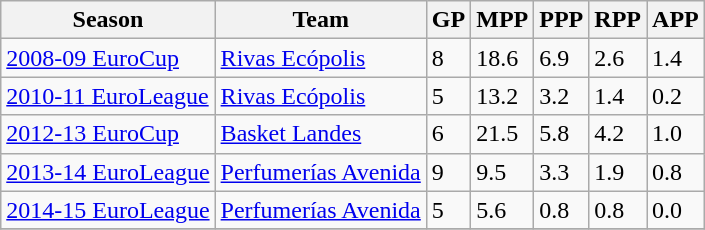<table class="wikitable">
<tr>
<th>Season</th>
<th>Team</th>
<th>GP</th>
<th>MPP</th>
<th>PPP</th>
<th>RPP</th>
<th>APP</th>
</tr>
<tr>
<td><a href='#'>2008-09 EuroCup</a></td>
<td> <a href='#'>Rivas Ecópolis</a></td>
<td>8</td>
<td>18.6</td>
<td>6.9</td>
<td>2.6</td>
<td>1.4</td>
</tr>
<tr>
<td><a href='#'>2010-11 EuroLeague</a></td>
<td> <a href='#'>Rivas Ecópolis</a></td>
<td>5</td>
<td>13.2</td>
<td>3.2</td>
<td>1.4</td>
<td>0.2</td>
</tr>
<tr>
<td><a href='#'>2012-13 EuroCup</a></td>
<td> <a href='#'>Basket Landes</a></td>
<td>6</td>
<td>21.5</td>
<td>5.8</td>
<td>4.2</td>
<td>1.0</td>
</tr>
<tr>
<td><a href='#'>2013-14 EuroLeague</a></td>
<td> <a href='#'>Perfumerías Avenida</a></td>
<td>9</td>
<td>9.5</td>
<td>3.3</td>
<td>1.9</td>
<td>0.8</td>
</tr>
<tr>
<td><a href='#'>2014-15 EuroLeague</a></td>
<td> <a href='#'>Perfumerías Avenida</a></td>
<td>5</td>
<td>5.6</td>
<td>0.8</td>
<td>0.8</td>
<td>0.0</td>
</tr>
<tr>
</tr>
</table>
